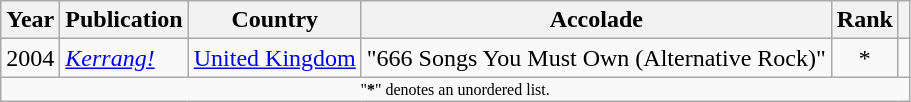<table class="wikitable sortable" style="margin:0em 1em 1em 0pt">
<tr>
<th>Year</th>
<th>Publication</th>
<th>Country</th>
<th>Accolade</th>
<th>Rank</th>
<th class=unsortable></th>
</tr>
<tr>
<td align=center>2004</td>
<td><em><a href='#'>Kerrang!</a></em></td>
<td><a href='#'>United Kingdom</a></td>
<td>"666 Songs You Must Own (Alternative Rock)"</td>
<td align=center>*</td>
<td></td>
</tr>
<tr class="sortbottom">
<td colspan=6 style=font-size:8pt; align=center>"<strong>*</strong>" denotes an unordered list.</td>
</tr>
</table>
